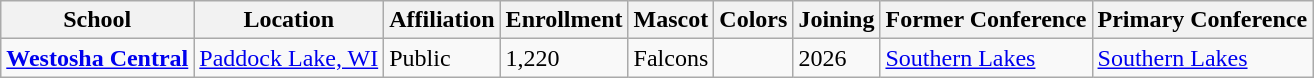<table class="wikitable sortable">
<tr>
<th>School</th>
<th>Location</th>
<th>Affiliation</th>
<th>Enrollment</th>
<th>Mascot</th>
<th>Colors</th>
<th>Joining</th>
<th>Former Conference</th>
<th>Primary Conference</th>
</tr>
<tr>
<td><strong><a href='#'>Westosha Central</a></strong></td>
<td><a href='#'>Paddock Lake, WI</a></td>
<td>Public</td>
<td>1,220</td>
<td>Falcons</td>
<td> </td>
<td>2026</td>
<td><a href='#'>Southern Lakes</a></td>
<td><a href='#'>Southern Lakes</a></td>
</tr>
</table>
